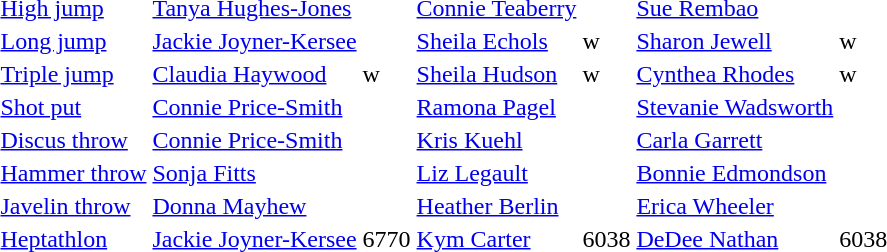<table>
<tr>
<td><a href='#'>High jump</a></td>
<td><a href='#'>Tanya Hughes-Jones</a></td>
<td></td>
<td><a href='#'>Connie Teaberry</a></td>
<td></td>
<td><a href='#'>Sue Rembao</a></td>
<td></td>
</tr>
<tr>
<td><a href='#'>Long jump</a></td>
<td><a href='#'>Jackie Joyner-Kersee</a></td>
<td></td>
<td><a href='#'>Sheila Echols</a></td>
<td>w</td>
<td><a href='#'>Sharon Jewell</a></td>
<td>w</td>
</tr>
<tr>
<td><a href='#'>Triple jump</a></td>
<td><a href='#'>Claudia Haywood</a></td>
<td>w</td>
<td><a href='#'>Sheila Hudson</a></td>
<td>w</td>
<td><a href='#'>Cynthea Rhodes</a></td>
<td>w</td>
</tr>
<tr>
<td><a href='#'>Shot put</a></td>
<td><a href='#'>Connie Price-Smith</a></td>
<td></td>
<td><a href='#'>Ramona Pagel</a></td>
<td></td>
<td><a href='#'>Stevanie Wadsworth</a></td>
<td></td>
</tr>
<tr>
<td><a href='#'>Discus throw</a></td>
<td><a href='#'>Connie Price-Smith</a></td>
<td></td>
<td><a href='#'>Kris Kuehl</a></td>
<td></td>
<td><a href='#'>Carla Garrett</a></td>
<td></td>
</tr>
<tr>
<td><a href='#'>Hammer throw</a></td>
<td><a href='#'>Sonja Fitts</a></td>
<td></td>
<td><a href='#'>Liz Legault</a></td>
<td></td>
<td><a href='#'>Bonnie Edmondson</a></td>
<td></td>
</tr>
<tr>
<td><a href='#'>Javelin throw</a></td>
<td><a href='#'>Donna Mayhew</a></td>
<td></td>
<td><a href='#'>Heather Berlin</a></td>
<td></td>
<td><a href='#'>Erica Wheeler</a></td>
<td></td>
</tr>
<tr>
<td><a href='#'>Heptathlon</a></td>
<td><a href='#'>Jackie Joyner-Kersee</a></td>
<td>6770</td>
<td><a href='#'>Kym Carter</a></td>
<td>6038</td>
<td><a href='#'>DeDee Nathan</a></td>
<td>6038</td>
</tr>
</table>
